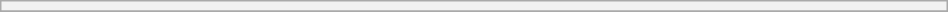<table class="wikitable sortable collapsible collapsed" style="min-width:50%">
<tr>
<th colspan=6 style="font-size:88%"><a href='#'></a></th>
</tr>
<tr>
</tr>
</table>
